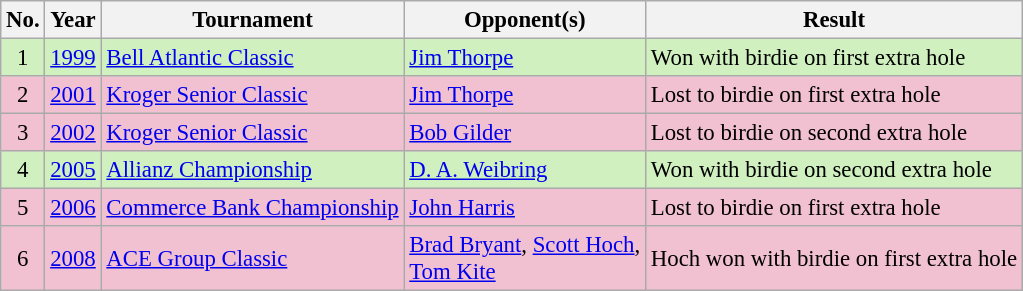<table class="wikitable" style="font-size:95%;">
<tr>
<th>No.</th>
<th>Year</th>
<th>Tournament</th>
<th>Opponent(s)</th>
<th>Result</th>
</tr>
<tr style="background:#D0F0C0;">
<td align=center>1</td>
<td><a href='#'>1999</a></td>
<td><a href='#'>Bell Atlantic Classic</a></td>
<td> <a href='#'>Jim Thorpe</a></td>
<td>Won with birdie on first extra hole</td>
</tr>
<tr style="background:#F2C1D1;">
<td align=center>2</td>
<td><a href='#'>2001</a></td>
<td><a href='#'>Kroger Senior Classic</a></td>
<td> <a href='#'>Jim Thorpe</a></td>
<td>Lost to birdie on first extra hole</td>
</tr>
<tr style="background:#F2C1D1;">
<td align=center>3</td>
<td><a href='#'>2002</a></td>
<td><a href='#'>Kroger Senior Classic</a></td>
<td> <a href='#'>Bob Gilder</a></td>
<td>Lost to birdie on second extra hole</td>
</tr>
<tr style="background:#D0F0C0;">
<td align=center>4</td>
<td><a href='#'>2005</a></td>
<td><a href='#'>Allianz Championship</a></td>
<td> <a href='#'>D. A. Weibring</a></td>
<td>Won with birdie on second extra hole</td>
</tr>
<tr style="background:#F2C1D1;">
<td align=center>5</td>
<td><a href='#'>2006</a></td>
<td><a href='#'>Commerce Bank Championship</a></td>
<td> <a href='#'>John Harris</a></td>
<td>Lost to birdie on first extra hole</td>
</tr>
<tr style="background:#F2C1D1;">
<td align=center>6</td>
<td><a href='#'>2008</a></td>
<td><a href='#'>ACE Group Classic</a></td>
<td> <a href='#'>Brad Bryant</a>,  <a href='#'>Scott Hoch</a>,<br> <a href='#'>Tom Kite</a></td>
<td>Hoch won with birdie on first extra hole</td>
</tr>
</table>
